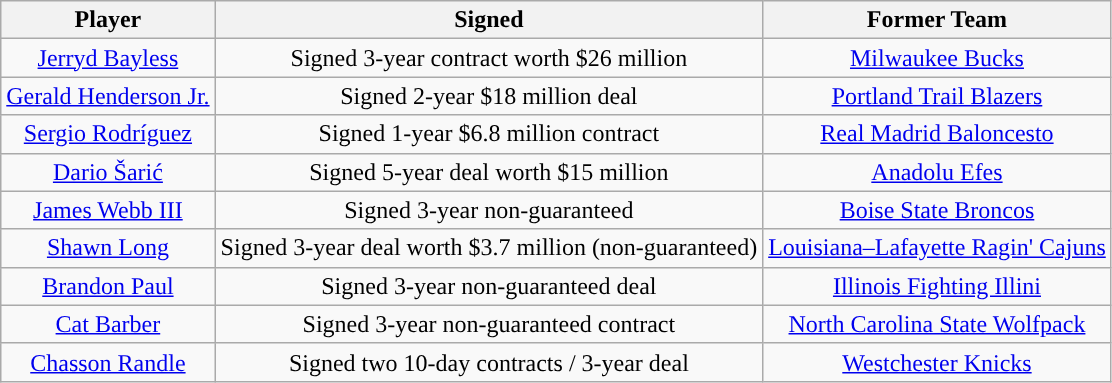<table class="wikitable sortable sortable">
<tr>
<th>Player</th>
<th>Signed</th>
<th>Former Team</th>
</tr>
<tr style="text-align: center">
<td><a href='#'>Jerryd Bayless</a></td>
<td>Signed 3-year contract worth $26 million</td>
<td><a href='#'>Milwaukee Bucks</a></td>
</tr>
<tr style="text-align: center">
<td><a href='#'>Gerald Henderson Jr.</a></td>
<td>Signed 2-year $18 million deal</td>
<td><a href='#'>Portland Trail Blazers</a></td>
</tr>
<tr style= "text-align: center">
<td><a href='#'>Sergio Rodríguez</a></td>
<td>Signed 1-year $6.8 million contract</td>
<td> <a href='#'>Real Madrid Baloncesto</a></td>
</tr>
<tr style= "text-align: center">
<td><a href='#'>Dario Šarić</a></td>
<td>Signed 5-year deal worth $15 million</td>
<td> <a href='#'>Anadolu Efes</a></td>
</tr>
<tr style= "text-align: center">
<td><a href='#'>James Webb III</a></td>
<td>Signed 3-year non-guaranteed</td>
<td><a href='#'>Boise State Broncos</a></td>
</tr>
<tr style= "text-align: center">
<td><a href='#'>Shawn Long</a></td>
<td>Signed 3-year deal worth $3.7 million (non-guaranteed)</td>
<td><a href='#'>Louisiana–Lafayette Ragin' Cajuns</a></td>
</tr>
<tr style= "text-align: center">
<td><a href='#'>Brandon Paul</a></td>
<td>Signed 3-year non-guaranteed deal</td>
<td><a href='#'>Illinois Fighting Illini</a></td>
</tr>
<tr style= "text-align: center">
<td><a href='#'>Cat Barber</a></td>
<td>Signed 3-year non-guaranteed contract</td>
<td><a href='#'>North Carolina State Wolfpack</a></td>
</tr>
<tr style= "text-align: center">
<td><a href='#'>Chasson Randle</a></td>
<td>Signed two 10-day contracts / 3-year deal</td>
<td><a href='#'>Westchester Knicks</a></td>
</tr>
</table>
